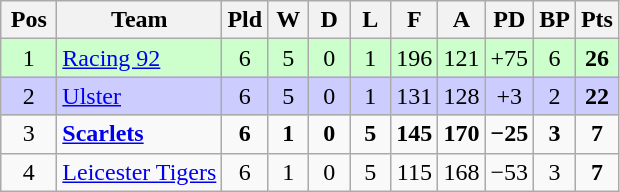<table class="wikitable" style="text-align:center">
<tr>
<th width="30">Pos</th>
<th>Team</th>
<th width="20">Pld</th>
<th width="20">W</th>
<th width="20">D</th>
<th width="20">L</th>
<th width="20">F</th>
<th width="20">A</th>
<th width="20">PD</th>
<th width="20">BP</th>
<th width="20">Pts</th>
</tr>
<tr style="background-color:#ccffcc">
<td>1</td>
<td align=left> <a href='#'>Racing 92</a></td>
<td>6</td>
<td>5</td>
<td>0</td>
<td>1</td>
<td>196</td>
<td>121</td>
<td>+75</td>
<td>6</td>
<td><strong>26</strong></td>
</tr>
<tr style="background-color:#ccccff">
<td>2</td>
<td align=left> <a href='#'>Ulster</a></td>
<td>6</td>
<td>5</td>
<td>0</td>
<td>1</td>
<td>131</td>
<td>128</td>
<td>+3</td>
<td>2</td>
<td><strong>22</strong></td>
</tr>
<tr>
<td>3</td>
<td align=left> <strong><a href='#'>Scarlets</a></strong></td>
<td><strong>6</strong></td>
<td><strong>1</strong></td>
<td><strong>0</strong></td>
<td><strong>5</strong></td>
<td><strong>145</strong></td>
<td><strong>170</strong></td>
<td><strong>−25</strong></td>
<td><strong>3</strong></td>
<td><strong>7</strong></td>
</tr>
<tr>
<td>4</td>
<td align=left> <a href='#'>Leicester Tigers</a></td>
<td>6</td>
<td>1</td>
<td>0</td>
<td>5</td>
<td>115</td>
<td>168</td>
<td>−53</td>
<td>3</td>
<td><strong>7</strong></td>
</tr>
</table>
